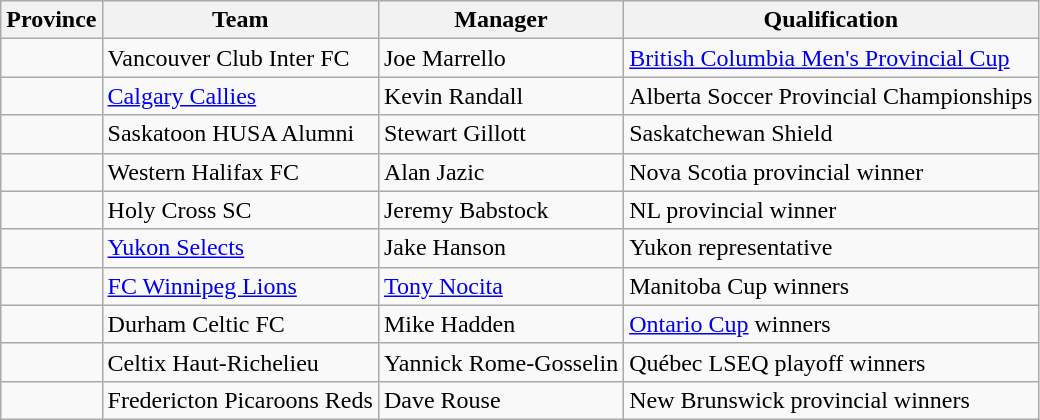<table class="wikitable">
<tr>
<th>Province</th>
<th>Team</th>
<th>Manager</th>
<th>Qualification</th>
</tr>
<tr>
<td></td>
<td>Vancouver Club Inter FC</td>
<td>Joe Marrello</td>
<td><a href='#'>British Columbia Men's Provincial Cup</a></td>
</tr>
<tr>
<td></td>
<td><a href='#'>Calgary Callies</a></td>
<td>Kevin Randall</td>
<td>Alberta Soccer Provincial Championships</td>
</tr>
<tr>
<td></td>
<td>Saskatoon HUSA Alumni</td>
<td>Stewart Gillott</td>
<td>Saskatchewan Shield</td>
</tr>
<tr>
<td></td>
<td>Western Halifax FC</td>
<td>Alan Jazic</td>
<td>Nova Scotia provincial winner</td>
</tr>
<tr>
<td></td>
<td>Holy Cross SC</td>
<td>Jeremy Babstock</td>
<td>NL provincial winner</td>
</tr>
<tr>
<td></td>
<td><a href='#'>Yukon Selects</a></td>
<td>Jake Hanson</td>
<td>Yukon representative</td>
</tr>
<tr>
<td></td>
<td><a href='#'>FC Winnipeg Lions</a></td>
<td><a href='#'>Tony Nocita</a></td>
<td>Manitoba Cup winners</td>
</tr>
<tr>
<td></td>
<td>Durham Celtic FC</td>
<td>Mike Hadden</td>
<td><a href='#'>Ontario Cup</a> winners</td>
</tr>
<tr>
<td></td>
<td>Celtix Haut-Richelieu</td>
<td>Yannick Rome-Gosselin</td>
<td>Québec LSEQ playoff winners</td>
</tr>
<tr>
<td></td>
<td>Fredericton Picaroons Reds</td>
<td>Dave Rouse</td>
<td>New Brunswick provincial winners</td>
</tr>
</table>
